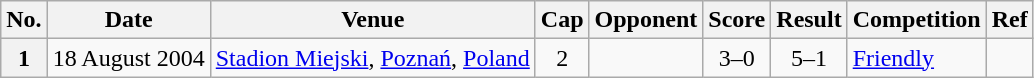<table class="wikitable plainrowheaders">
<tr>
<th scope=col>No.</th>
<th scope=col data-sort-type=date>Date</th>
<th scope=col>Venue</th>
<th scope=col>Cap</th>
<th scope=col>Opponent</th>
<th scope=col>Score</th>
<th scope=col>Result</th>
<th scope=col>Competition</th>
<th>Ref</th>
</tr>
<tr>
<th scope=row style="text-align: center;">1</th>
<td>18 August 2004</td>
<td><a href='#'>Stadion Miejski</a>, <a href='#'>Poznań</a>, <a href='#'>Poland</a></td>
<td scope=row style="text-align: center;">2</td>
<td></td>
<td align=center>3–0</td>
<td align=center>5–1</td>
<td><a href='#'>Friendly</a></td>
<td></td>
</tr>
</table>
